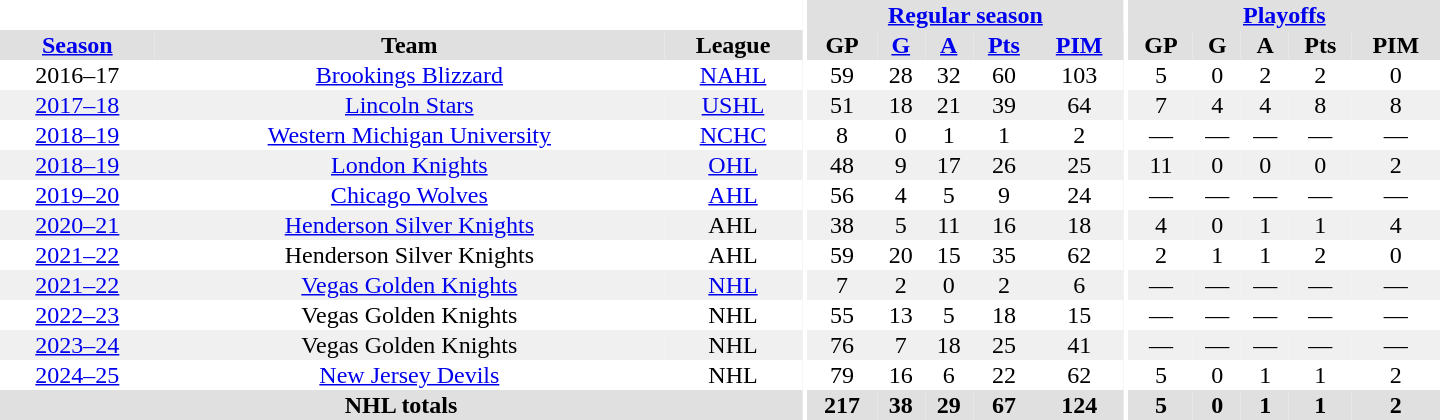<table border="0" cellpadding="1" cellspacing="0" style="text-align:center; width:60em">
<tr bgcolor="#e0e0e0">
<th colspan="3" bgcolor="#ffffff"></th>
<th rowspan="99" bgcolor="#ffffff"></th>
<th colspan="5"><a href='#'>Regular season</a></th>
<th rowspan="99" bgcolor="#ffffff"></th>
<th colspan="5"><a href='#'>Playoffs</a></th>
</tr>
<tr bgcolor="#e0e0e0">
<th><a href='#'>Season</a></th>
<th>Team</th>
<th>League</th>
<th>GP</th>
<th><a href='#'>G</a></th>
<th><a href='#'>A</a></th>
<th><a href='#'>Pts</a></th>
<th><a href='#'>PIM</a></th>
<th>GP</th>
<th>G</th>
<th>A</th>
<th>Pts</th>
<th>PIM</th>
</tr>
<tr>
</tr>
<tr>
<td>2016–17</td>
<td><a href='#'>Brookings Blizzard</a></td>
<td><a href='#'>NAHL</a></td>
<td>59</td>
<td>28</td>
<td>32</td>
<td>60</td>
<td>103</td>
<td>5</td>
<td>0</td>
<td>2</td>
<td>2</td>
<td>0</td>
</tr>
<tr bgcolor="#f0f0f0">
<td><a href='#'>2017–18</a></td>
<td><a href='#'>Lincoln Stars</a></td>
<td><a href='#'>USHL</a></td>
<td>51</td>
<td>18</td>
<td>21</td>
<td>39</td>
<td>64</td>
<td>7</td>
<td>4</td>
<td>4</td>
<td>8</td>
<td>8</td>
</tr>
<tr>
<td><a href='#'>2018–19</a></td>
<td><a href='#'>Western Michigan University</a></td>
<td><a href='#'>NCHC</a></td>
<td>8</td>
<td>0</td>
<td>1</td>
<td>1</td>
<td>2</td>
<td>—</td>
<td>—</td>
<td>—</td>
<td>—</td>
<td>—</td>
</tr>
<tr bgcolor="#f0f0f0">
<td><a href='#'>2018–19</a></td>
<td><a href='#'>London Knights</a></td>
<td><a href='#'>OHL</a></td>
<td>48</td>
<td>9</td>
<td>17</td>
<td>26</td>
<td>25</td>
<td>11</td>
<td>0</td>
<td>0</td>
<td>0</td>
<td>2</td>
</tr>
<tr>
<td><a href='#'>2019–20</a></td>
<td><a href='#'>Chicago Wolves</a></td>
<td><a href='#'>AHL</a></td>
<td>56</td>
<td>4</td>
<td>5</td>
<td>9</td>
<td>24</td>
<td>—</td>
<td>—</td>
<td>—</td>
<td>—</td>
<td>—</td>
</tr>
<tr bgcolor="#f0f0f0">
<td><a href='#'>2020–21</a></td>
<td><a href='#'>Henderson Silver Knights</a></td>
<td>AHL</td>
<td>38</td>
<td>5</td>
<td>11</td>
<td>16</td>
<td>18</td>
<td>4</td>
<td>0</td>
<td>1</td>
<td>1</td>
<td>4</td>
</tr>
<tr>
<td><a href='#'>2021–22</a></td>
<td>Henderson Silver Knights</td>
<td>AHL</td>
<td>59</td>
<td>20</td>
<td>15</td>
<td>35</td>
<td>62</td>
<td>2</td>
<td>1</td>
<td>1</td>
<td>2</td>
<td>0</td>
</tr>
<tr bgcolor="#f0f0f0">
<td><a href='#'>2021–22</a></td>
<td><a href='#'>Vegas Golden Knights</a></td>
<td><a href='#'>NHL</a></td>
<td>7</td>
<td>2</td>
<td>0</td>
<td>2</td>
<td>6</td>
<td>—</td>
<td>—</td>
<td>—</td>
<td>—</td>
<td>—</td>
</tr>
<tr>
<td><a href='#'>2022–23</a></td>
<td>Vegas Golden Knights</td>
<td>NHL</td>
<td>55</td>
<td>13</td>
<td>5</td>
<td>18</td>
<td>15</td>
<td>—</td>
<td>—</td>
<td>—</td>
<td>—</td>
<td>—</td>
</tr>
<tr bgcolor="f0f0f0">
<td><a href='#'>2023–24</a></td>
<td>Vegas Golden Knights</td>
<td>NHL</td>
<td>76</td>
<td>7</td>
<td>18</td>
<td>25</td>
<td>41</td>
<td>—</td>
<td>—</td>
<td>—</td>
<td>—</td>
<td>—</td>
</tr>
<tr>
<td><a href='#'>2024–25</a></td>
<td><a href='#'>New Jersey Devils</a></td>
<td>NHL</td>
<td>79</td>
<td>16</td>
<td>6</td>
<td>22</td>
<td>62</td>
<td>5</td>
<td>0</td>
<td>1</td>
<td>1</td>
<td>2</td>
</tr>
<tr bgcolor="#e0e0e0">
<th colspan="3">NHL totals</th>
<th>217</th>
<th>38</th>
<th>29</th>
<th>67</th>
<th>124</th>
<th>5</th>
<th>0</th>
<th>1</th>
<th>1</th>
<th>2</th>
</tr>
</table>
